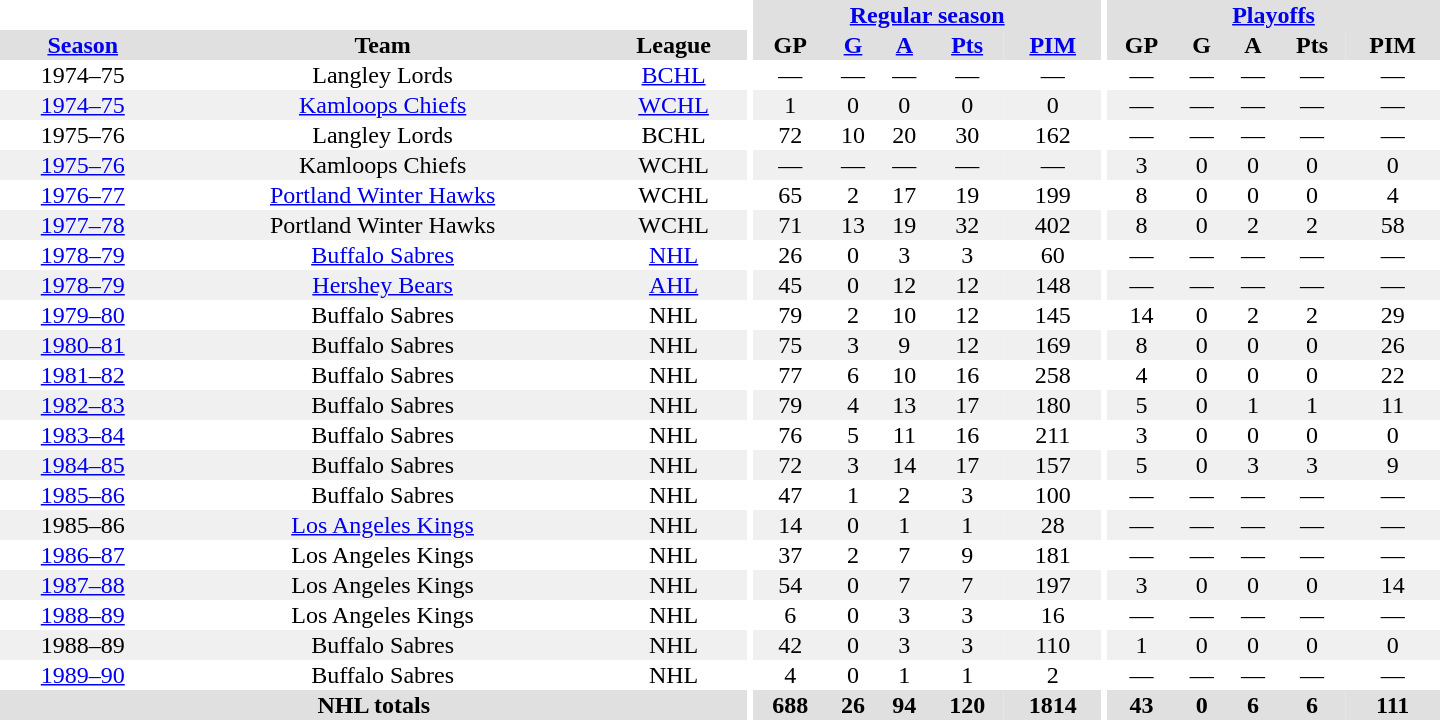<table border="0" cellpadding="1" cellspacing="0" style="text-align:center; width:60em">
<tr bgcolor="#e0e0e0">
<th colspan="3" bgcolor="#ffffff"></th>
<th rowspan="100" bgcolor="#ffffff"></th>
<th colspan="5"><a href='#'>Regular season</a></th>
<th rowspan="100" bgcolor="#ffffff"></th>
<th colspan="5"><a href='#'>Playoffs</a></th>
</tr>
<tr bgcolor="#e0e0e0">
<th><a href='#'>Season</a></th>
<th>Team</th>
<th>League</th>
<th>GP</th>
<th><a href='#'>G</a></th>
<th><a href='#'>A</a></th>
<th><a href='#'>Pts</a></th>
<th><a href='#'>PIM</a></th>
<th>GP</th>
<th>G</th>
<th>A</th>
<th>Pts</th>
<th>PIM</th>
</tr>
<tr>
<td>1974–75</td>
<td>Langley Lords</td>
<td><a href='#'>BCHL</a></td>
<td>—</td>
<td>—</td>
<td>—</td>
<td>—</td>
<td>—</td>
<td>—</td>
<td>—</td>
<td>—</td>
<td>—</td>
<td>—</td>
</tr>
<tr bgcolor="#f0f0f0">
<td><a href='#'>1974–75</a></td>
<td><a href='#'>Kamloops Chiefs</a></td>
<td><a href='#'>WCHL</a></td>
<td>1</td>
<td>0</td>
<td>0</td>
<td>0</td>
<td>0</td>
<td>—</td>
<td>—</td>
<td>—</td>
<td>—</td>
<td>—</td>
</tr>
<tr>
<td>1975–76</td>
<td>Langley Lords</td>
<td>BCHL</td>
<td>72</td>
<td>10</td>
<td>20</td>
<td>30</td>
<td>162</td>
<td>—</td>
<td>—</td>
<td>—</td>
<td>—</td>
<td>—</td>
</tr>
<tr bgcolor="#f0f0f0">
<td><a href='#'>1975–76</a></td>
<td>Kamloops Chiefs</td>
<td>WCHL</td>
<td>—</td>
<td>—</td>
<td>—</td>
<td>—</td>
<td>—</td>
<td>3</td>
<td>0</td>
<td>0</td>
<td>0</td>
<td>0</td>
</tr>
<tr>
<td><a href='#'>1976–77</a></td>
<td><a href='#'>Portland Winter Hawks</a></td>
<td>WCHL</td>
<td>65</td>
<td>2</td>
<td>17</td>
<td>19</td>
<td>199</td>
<td>8</td>
<td>0</td>
<td>0</td>
<td>0</td>
<td>4</td>
</tr>
<tr bgcolor="#f0f0f0">
<td><a href='#'>1977–78</a></td>
<td>Portland Winter Hawks</td>
<td>WCHL</td>
<td>71</td>
<td>13</td>
<td>19</td>
<td>32</td>
<td>402</td>
<td>8</td>
<td>0</td>
<td>2</td>
<td>2</td>
<td>58</td>
</tr>
<tr>
<td><a href='#'>1978–79</a></td>
<td><a href='#'>Buffalo Sabres</a></td>
<td><a href='#'>NHL</a></td>
<td>26</td>
<td>0</td>
<td>3</td>
<td>3</td>
<td>60</td>
<td>—</td>
<td>—</td>
<td>—</td>
<td>—</td>
<td>—</td>
</tr>
<tr bgcolor="#f0f0f0">
<td><a href='#'>1978–79</a></td>
<td><a href='#'>Hershey Bears</a></td>
<td><a href='#'>AHL</a></td>
<td>45</td>
<td>0</td>
<td>12</td>
<td>12</td>
<td>148</td>
<td>—</td>
<td>—</td>
<td>—</td>
<td>—</td>
<td>—</td>
</tr>
<tr>
<td><a href='#'>1979–80</a></td>
<td>Buffalo Sabres</td>
<td>NHL</td>
<td>79</td>
<td>2</td>
<td>10</td>
<td>12</td>
<td>145</td>
<td>14</td>
<td>0</td>
<td>2</td>
<td>2</td>
<td>29</td>
</tr>
<tr bgcolor="#f0f0f0">
<td><a href='#'>1980–81</a></td>
<td>Buffalo Sabres</td>
<td>NHL</td>
<td>75</td>
<td>3</td>
<td>9</td>
<td>12</td>
<td>169</td>
<td>8</td>
<td>0</td>
<td>0</td>
<td>0</td>
<td>26</td>
</tr>
<tr>
<td><a href='#'>1981–82</a></td>
<td>Buffalo Sabres</td>
<td>NHL</td>
<td>77</td>
<td>6</td>
<td>10</td>
<td>16</td>
<td>258</td>
<td>4</td>
<td>0</td>
<td>0</td>
<td>0</td>
<td>22</td>
</tr>
<tr bgcolor="#f0f0f0">
<td><a href='#'>1982–83</a></td>
<td>Buffalo Sabres</td>
<td>NHL</td>
<td>79</td>
<td>4</td>
<td>13</td>
<td>17</td>
<td>180</td>
<td>5</td>
<td>0</td>
<td>1</td>
<td>1</td>
<td>11</td>
</tr>
<tr>
<td><a href='#'>1983–84</a></td>
<td>Buffalo Sabres</td>
<td>NHL</td>
<td>76</td>
<td>5</td>
<td>11</td>
<td>16</td>
<td>211</td>
<td>3</td>
<td>0</td>
<td>0</td>
<td>0</td>
<td>0</td>
</tr>
<tr bgcolor="#f0f0f0">
<td><a href='#'>1984–85</a></td>
<td>Buffalo Sabres</td>
<td>NHL</td>
<td>72</td>
<td>3</td>
<td>14</td>
<td>17</td>
<td>157</td>
<td>5</td>
<td>0</td>
<td>3</td>
<td>3</td>
<td>9</td>
</tr>
<tr>
<td><a href='#'>1985–86</a></td>
<td>Buffalo Sabres</td>
<td>NHL</td>
<td>47</td>
<td>1</td>
<td>2</td>
<td>3</td>
<td>100</td>
<td>—</td>
<td>—</td>
<td>—</td>
<td>—</td>
<td>—</td>
</tr>
<tr bgcolor="#f0f0f0">
<td>1985–86</td>
<td><a href='#'>Los Angeles Kings</a></td>
<td>NHL</td>
<td>14</td>
<td>0</td>
<td>1</td>
<td>1</td>
<td>28</td>
<td>—</td>
<td>—</td>
<td>—</td>
<td>—</td>
<td>—</td>
</tr>
<tr>
<td><a href='#'>1986–87</a></td>
<td>Los Angeles Kings</td>
<td>NHL</td>
<td>37</td>
<td>2</td>
<td>7</td>
<td>9</td>
<td>181</td>
<td>—</td>
<td>—</td>
<td>—</td>
<td>—</td>
<td>—</td>
</tr>
<tr bgcolor="#f0f0f0">
<td><a href='#'>1987–88</a></td>
<td>Los Angeles Kings</td>
<td>NHL</td>
<td>54</td>
<td>0</td>
<td>7</td>
<td>7</td>
<td>197</td>
<td>3</td>
<td>0</td>
<td>0</td>
<td>0</td>
<td>14</td>
</tr>
<tr>
<td><a href='#'>1988–89</a></td>
<td>Los Angeles Kings</td>
<td>NHL</td>
<td>6</td>
<td>0</td>
<td>3</td>
<td>3</td>
<td>16</td>
<td>—</td>
<td>—</td>
<td>—</td>
<td>—</td>
<td>—</td>
</tr>
<tr bgcolor="#f0f0f0">
<td>1988–89</td>
<td>Buffalo Sabres</td>
<td>NHL</td>
<td>42</td>
<td>0</td>
<td>3</td>
<td>3</td>
<td>110</td>
<td>1</td>
<td>0</td>
<td>0</td>
<td>0</td>
<td>0</td>
</tr>
<tr>
<td><a href='#'>1989–90</a></td>
<td>Buffalo Sabres</td>
<td>NHL</td>
<td>4</td>
<td>0</td>
<td>1</td>
<td>1</td>
<td>2</td>
<td>—</td>
<td>—</td>
<td>—</td>
<td>—</td>
<td>—</td>
</tr>
<tr bgcolor="#e0e0e0">
<th colspan="3">NHL totals</th>
<th>688</th>
<th>26</th>
<th>94</th>
<th>120</th>
<th>1814</th>
<th>43</th>
<th>0</th>
<th>6</th>
<th>6</th>
<th>111</th>
</tr>
</table>
